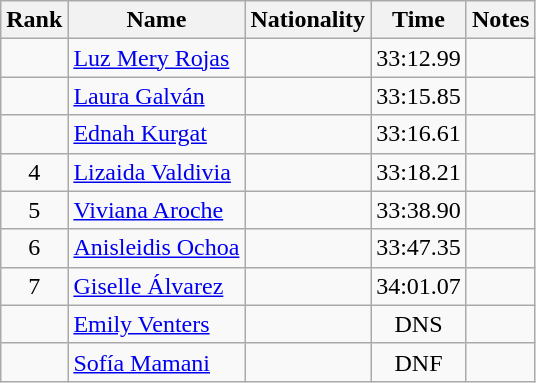<table class="wikitable sortable" style="text-align:center">
<tr>
<th>Rank</th>
<th>Name</th>
<th>Nationality</th>
<th>Time</th>
<th>Notes</th>
</tr>
<tr>
<td></td>
<td align=left><a href='#'>Luz Mery Rojas</a></td>
<td align=left></td>
<td>33:12.99</td>
<td></td>
</tr>
<tr>
<td></td>
<td align=left><a href='#'>Laura Galván</a></td>
<td align=left></td>
<td>33:15.85</td>
<td></td>
</tr>
<tr>
<td></td>
<td align=left><a href='#'>Ednah Kurgat</a></td>
<td align=left></td>
<td>33:16.61</td>
<td></td>
</tr>
<tr>
<td>4</td>
<td align=left><a href='#'>Lizaida Valdivia</a></td>
<td align=left></td>
<td>33:18.21</td>
<td></td>
</tr>
<tr>
<td>5</td>
<td align=left><a href='#'>Viviana Aroche</a></td>
<td align=left></td>
<td>33:38.90</td>
<td></td>
</tr>
<tr>
<td>6</td>
<td align=left><a href='#'>Anisleidis Ochoa</a></td>
<td align=left></td>
<td>33:47.35</td>
<td></td>
</tr>
<tr>
<td>7</td>
<td align=left><a href='#'>Giselle Álvarez</a></td>
<td align=left></td>
<td>34:01.07</td>
<td></td>
</tr>
<tr>
<td></td>
<td align=left><a href='#'>Emily Venters</a></td>
<td align=left></td>
<td>DNS</td>
<td></td>
</tr>
<tr>
<td></td>
<td align=left><a href='#'>Sofía Mamani</a></td>
<td align=left></td>
<td>DNF</td>
<td></td>
</tr>
</table>
